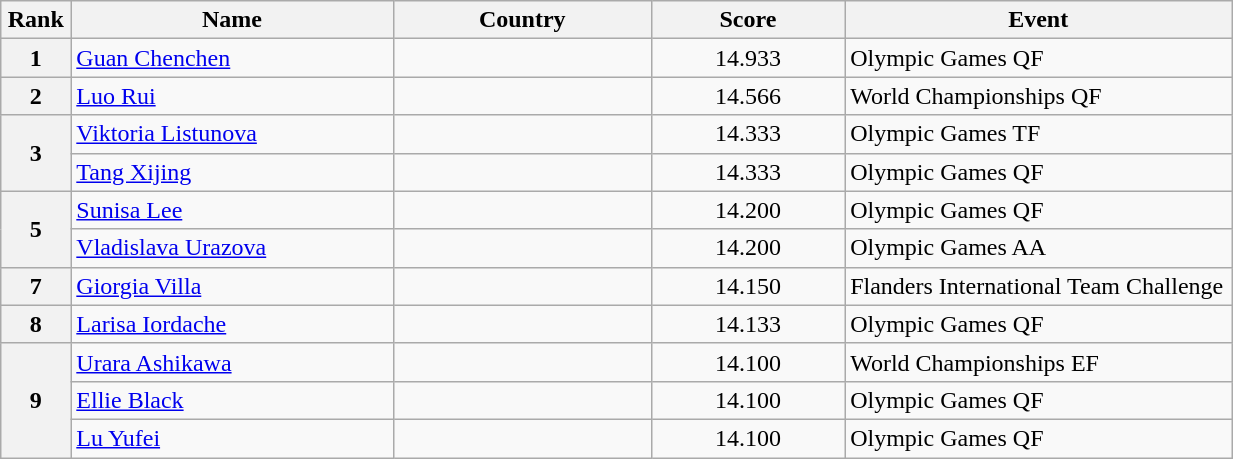<table class="wikitable sortable" style="width:65%;">
<tr>
<th style="text-align:center; width:5%;">Rank</th>
<th style="text-align:center; width:25%;">Name</th>
<th style="text-align:center; width:20%;">Country</th>
<th style="text-align:center; width:15%;">Score</th>
<th style="text-align:center; width:30%;">Event</th>
</tr>
<tr>
<th>1</th>
<td><a href='#'>Guan Chenchen</a></td>
<td></td>
<td align=center>14.933</td>
<td>Olympic Games QF</td>
</tr>
<tr>
<th>2</th>
<td><a href='#'>Luo Rui</a></td>
<td></td>
<td align="center">14.566</td>
<td>World Championships QF</td>
</tr>
<tr>
<th rowspan="2">3</th>
<td><a href='#'>Viktoria Listunova</a></td>
<td></td>
<td align="center">14.333</td>
<td>Olympic Games TF</td>
</tr>
<tr>
<td><a href='#'>Tang Xijing</a></td>
<td></td>
<td align="center">14.333</td>
<td>Olympic Games QF</td>
</tr>
<tr>
<th rowspan="2">5</th>
<td><a href='#'>Sunisa Lee</a></td>
<td></td>
<td align="center">14.200</td>
<td>Olympic Games QF</td>
</tr>
<tr>
<td><a href='#'>Vladislava Urazova</a></td>
<td></td>
<td align=center>14.200</td>
<td>Olympic Games AA</td>
</tr>
<tr>
<th>7</th>
<td><a href='#'>Giorgia Villa</a></td>
<td></td>
<td align=center>14.150</td>
<td>Flanders International Team Challenge</td>
</tr>
<tr>
<th>8</th>
<td><a href='#'>Larisa Iordache</a></td>
<td></td>
<td align="center">14.133</td>
<td>Olympic Games QF</td>
</tr>
<tr>
<th rowspan="3">9</th>
<td><a href='#'>Urara Ashikawa</a></td>
<td></td>
<td align="center">14.100</td>
<td>World Championships EF</td>
</tr>
<tr>
<td><a href='#'>Ellie Black</a></td>
<td></td>
<td align="center">14.100</td>
<td>Olympic Games QF</td>
</tr>
<tr>
<td><a href='#'>Lu Yufei</a></td>
<td></td>
<td align="center">14.100</td>
<td>Olympic Games QF</td>
</tr>
</table>
